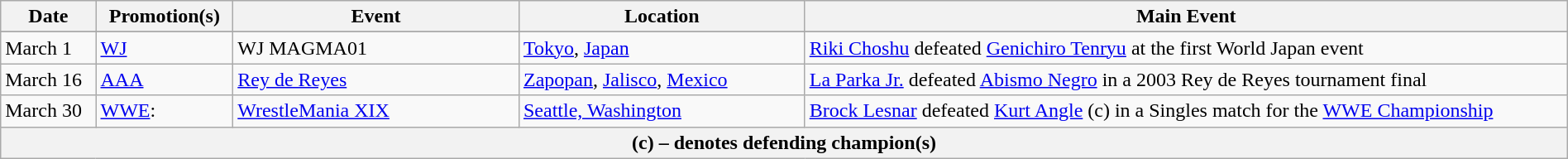<table class="wikitable" style="width:100%;">
<tr>
<th width="5%">Date</th>
<th width="5%">Promotion(s)</th>
<th style="width:15%;">Event</th>
<th style="width:15%;">Location</th>
<th style="width:40%;">Main Event</th>
</tr>
<tr style="width:20%;" |Notes>
</tr>
<tr>
<td>March 1</td>
<td><a href='#'>WJ</a></td>
<td>WJ MAGMA01</td>
<td><a href='#'>Tokyo</a>, <a href='#'>Japan</a></td>
<td><a href='#'>Riki Choshu</a> defeated <a href='#'>Genichiro Tenryu</a> at the first World Japan event</td>
</tr>
<tr>
<td>March 16</td>
<td><a href='#'>AAA</a></td>
<td><a href='#'>Rey de Reyes</a></td>
<td><a href='#'>Zapopan</a>, <a href='#'>Jalisco</a>, <a href='#'>Mexico</a></td>
<td><a href='#'>La Parka Jr.</a> defeated <a href='#'>Abismo Negro</a> in a 2003 Rey de Reyes tournament final</td>
</tr>
<tr>
<td>March 30</td>
<td><a href='#'>WWE</a>:<br></td>
<td><a href='#'>WrestleMania XIX</a></td>
<td><a href='#'>Seattle, Washington</a></td>
<td><a href='#'>Brock Lesnar</a> defeated <a href='#'>Kurt Angle</a> (c) in a Singles match for the <a href='#'>WWE Championship</a></td>
</tr>
<tr>
<th colspan="6">(c) – denotes defending champion(s)</th>
</tr>
</table>
